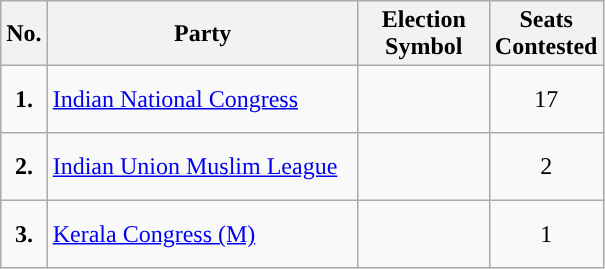<table class="wikitable">
<tr>
<th scope="col" style="width:4px;">No.</th>
<th scope="col" style="width:200px;">Party</th>
<th scope="col" style="width:80px;">Election Symbol</th>
<th scope="col" style="width:60px;">Seats Contested</th>
</tr>
<tr style="height: 45px;">
<td style="text-align:center; background:"><strong>1.</strong></td>
<td><a href='#'>Indian National Congress</a></td>
<td style="text-align:center;"></td>
<td style="text-align:center;">17</td>
</tr>
<tr style="height: 45px;">
<td style="text-align:center; background:"><strong>2.</strong></td>
<td><a href='#'>Indian Union Muslim League</a></td>
<td style="text-align:center;"></td>
<td style="text-align:center;">2</td>
</tr>
<tr style="height: 45px;">
<td style="text-align:center; background:"><strong>3.</strong></td>
<td><a href='#'>Kerala Congress (M)</a></td>
<td style="text-align:center;"></td>
<td style="text-align:center;">1</td>
</tr>
</table>
